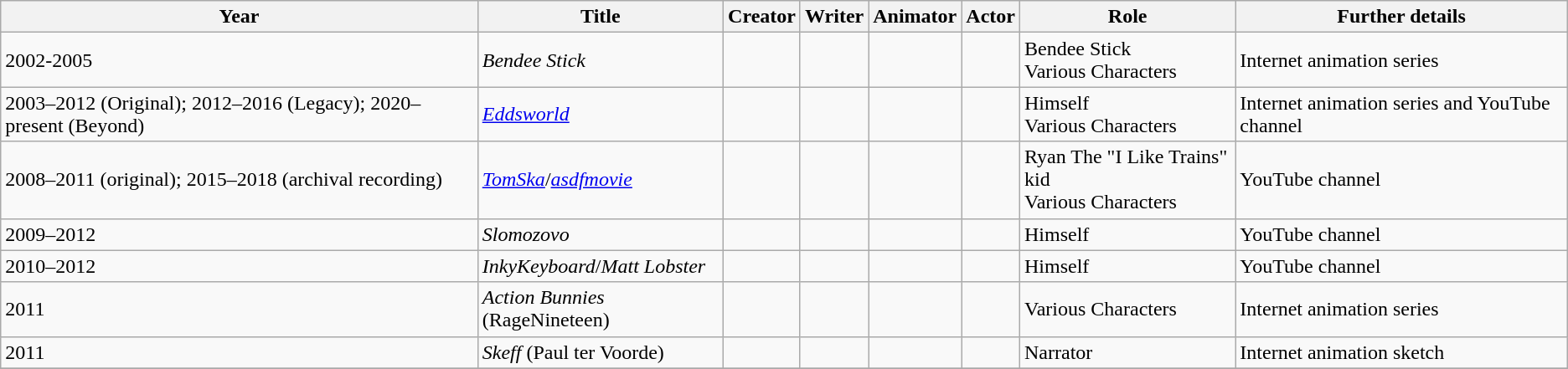<table class="wikitable">
<tr>
<th>Year</th>
<th>Title</th>
<th>Creator</th>
<th>Writer</th>
<th>Animator</th>
<th>Actor</th>
<th>Role</th>
<th>Further details</th>
</tr>
<tr>
<td> 2002-2005</td>
<td><em>Bendee Stick</em></td>
<td></td>
<td></td>
<td></td>
<td></td>
<td>Bendee Stick<br>Various Characters</td>
<td>Internet animation series</td>
</tr>
<tr>
<td>2003–2012 (Original); 2012–2016 (Legacy); 2020–present (Beyond)</td>
<td><em><a href='#'>Eddsworld</a></em></td>
<td></td>
<td></td>
<td></td>
<td></td>
<td>Himself<br>Various Characters</td>
<td>Internet animation series and YouTube channel</td>
</tr>
<tr>
<td>2008–2011 (original); 2015–2018 (archival recording)</td>
<td><em><a href='#'>TomSka</a></em>/<em><a href='#'>asdfmovie</a></em></td>
<td></td>
<td></td>
<td></td>
<td></td>
<td>Ryan The "I Like Trains" kid<br>Various Characters</td>
<td>YouTube channel</td>
</tr>
<tr>
<td>2009–2012</td>
<td><em>Slomozovo</em></td>
<td></td>
<td></td>
<td></td>
<td></td>
<td>Himself</td>
<td>YouTube channel</td>
</tr>
<tr>
<td>2010–2012</td>
<td><em>InkyKeyboard</em>/<em>Matt Lobster</em></td>
<td></td>
<td></td>
<td></td>
<td></td>
<td>Himself</td>
<td>YouTube channel</td>
</tr>
<tr>
<td>2011</td>
<td><em>Action Bunnies</em> (RageNineteen)</td>
<td></td>
<td></td>
<td></td>
<td></td>
<td>Various Characters</td>
<td>Internet animation series</td>
</tr>
<tr>
<td>2011</td>
<td><em>Skeff</em> (Paul ter Voorde)</td>
<td></td>
<td></td>
<td></td>
<td></td>
<td>Narrator</td>
<td>Internet animation sketch</td>
</tr>
<tr>
</tr>
</table>
